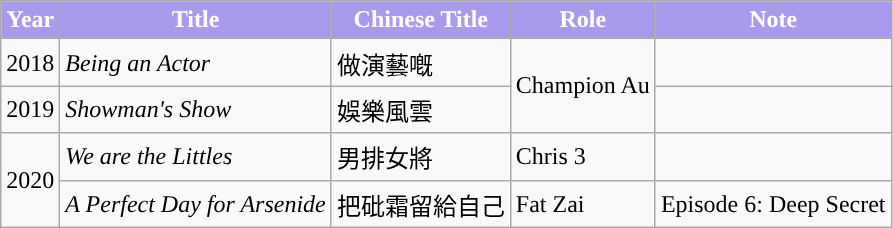<table class="wikitable">
<tr>
<th style="background: #aa9aee; color: white;">Year</th>
<th style="background: #aa9aee; color: white;">Title</th>
<th style="background: #aa9aee; color: white;">Chinese Title</th>
<th style="background: #aa9aee; color: white;">Role</th>
<th style="background: #aa9aee; color: white;">Note</th>
</tr>
<tr>
<td>2018</td>
<td><em>Being an Actor</em></td>
<td>做演藝嘅</td>
<td rowspan="2">Champion Au</td>
<td></td>
</tr>
<tr>
<td>2019</td>
<td><em>Showman's Show</em></td>
<td>娛樂風雲</td>
<td></td>
</tr>
<tr>
<td rowspan="2">2020</td>
<td><em>We are the Littles</em></td>
<td>男排女將</td>
<td>Chris 3</td>
<td></td>
</tr>
<tr>
<td><em>A Perfect Day for Arsenide</em></td>
<td>把砒霜留給自己</td>
<td>Fat Zai</td>
<td>Episode 6: Deep Secret</td>
</tr>
</table>
